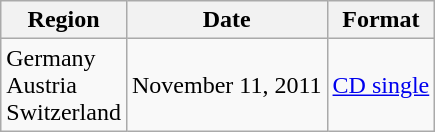<table class="wikitable">
<tr>
<th>Region</th>
<th>Date</th>
<th>Format</th>
</tr>
<tr>
<td rowspan="1">Germany<br>Austria<br>Switzerland</td>
<td>November 11, 2011</td>
<td><a href='#'>CD single</a></td>
</tr>
</table>
